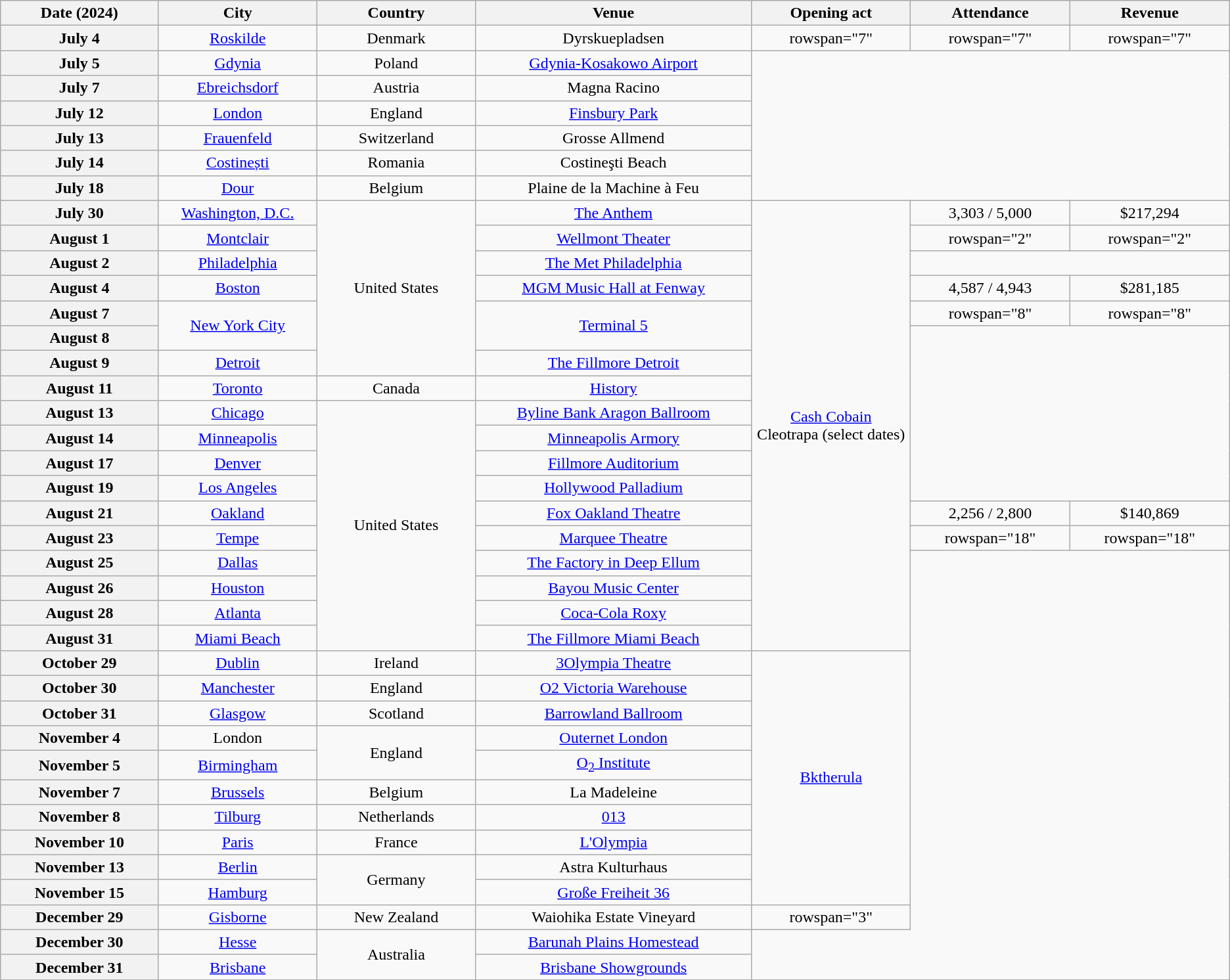<table class="wikitable plainrowheaders" style="text-align:center;">
<tr>
<th scope="col" style="width:10em;">Date (2024)</th>
<th scope="col" style="width:10em;">City</th>
<th scope="col" style="width:10em;">Country</th>
<th scope="col" style="width:18em;">Venue</th>
<th scope="col" style="width:10em;">Opening act</th>
<th scope="col" style="width:10em;">Attendance</th>
<th scope="col" style="width:10em;">Revenue</th>
</tr>
<tr>
<th scope="row" style="text-align:center;">July 4</th>
<td><a href='#'>Roskilde</a></td>
<td>Denmark</td>
<td>Dyrskuepladsen</td>
<td>rowspan="7" </td>
<td>rowspan="7" </td>
<td>rowspan="7" </td>
</tr>
<tr>
<th scope="row" style="text-align:center;">July 5</th>
<td><a href='#'>Gdynia</a></td>
<td>Poland</td>
<td><a href='#'>Gdynia-Kosakowo Airport</a></td>
</tr>
<tr>
<th scope="row" style="text-align:center;">July 7</th>
<td><a href='#'>Ebreichsdorf</a></td>
<td>Austria</td>
<td>Magna Racino</td>
</tr>
<tr>
<th scope="row" style="text-align:center;">July 12</th>
<td><a href='#'>London</a></td>
<td>England</td>
<td><a href='#'>Finsbury Park</a></td>
</tr>
<tr>
<th scope="row" style="text-align:center;">July 13</th>
<td><a href='#'>Frauenfeld</a></td>
<td>Switzerland</td>
<td>Grosse Allmend</td>
</tr>
<tr>
<th scope="row" style="text-align:center;">July 14</th>
<td><a href='#'>Costinești</a></td>
<td>Romania</td>
<td>Costineşti Beach</td>
</tr>
<tr>
<th scope="row" style="text-align:center;">July 18</th>
<td><a href='#'>Dour</a></td>
<td>Belgium</td>
<td>Plaine de la Machine à Feu</td>
</tr>
<tr>
<th scope="row" style="text-align:center;">July 30</th>
<td><a href='#'>Washington, D.C.</a></td>
<td rowspan="7">United States</td>
<td><a href='#'>The Anthem</a></td>
<td rowspan="18"><a href='#'>Cash Cobain</a> <br> Cleotrapa (select dates)</td>
<td>3,303 / 5,000</td>
<td>$217,294</td>
</tr>
<tr>
<th scope="row" style="text-align:center;">August 1</th>
<td><a href='#'>Montclair</a></td>
<td><a href='#'>Wellmont Theater</a></td>
<td>rowspan="2" </td>
<td>rowspan="2" </td>
</tr>
<tr>
<th scope="row" style="text-align:center;">August 2</th>
<td><a href='#'>Philadelphia</a></td>
<td><a href='#'>The Met Philadelphia</a></td>
</tr>
<tr>
<th scope="row" style="text-align:center;">August 4</th>
<td><a href='#'>Boston</a></td>
<td><a href='#'>MGM Music Hall at Fenway</a></td>
<td>4,587 / 4,943</td>
<td>$281,185</td>
</tr>
<tr>
<th scope="row" style="text-align:center;">August 7</th>
<td rowspan="2"><a href='#'>New York City</a></td>
<td rowspan="2"><a href='#'>Terminal 5</a></td>
<td>rowspan="8" </td>
<td>rowspan="8" </td>
</tr>
<tr>
<th scope="row" style="text-align:center;">August 8</th>
</tr>
<tr>
<th scope="row" style="text-align:center;">August 9</th>
<td><a href='#'>Detroit</a></td>
<td><a href='#'>The Fillmore Detroit</a></td>
</tr>
<tr>
<th scope="row" style="text-align:center;">August 11</th>
<td><a href='#'>Toronto</a></td>
<td>Canada</td>
<td><a href='#'>History</a></td>
</tr>
<tr>
<th scope="row" style="text-align:center;">August 13</th>
<td><a href='#'>Chicago</a></td>
<td rowspan="10">United States</td>
<td><a href='#'>Byline Bank Aragon Ballroom</a></td>
</tr>
<tr>
<th scope="row" style="text-align:center;">August 14</th>
<td><a href='#'>Minneapolis</a></td>
<td><a href='#'>Minneapolis Armory</a></td>
</tr>
<tr>
<th scope="row" style="text-align:center;">August 17</th>
<td><a href='#'>Denver</a></td>
<td><a href='#'>Fillmore Auditorium</a></td>
</tr>
<tr>
<th scope="row" style="text-align:center;">August 19</th>
<td><a href='#'>Los Angeles</a></td>
<td><a href='#'>Hollywood Palladium</a></td>
</tr>
<tr>
<th scope="row" style="text-align:center;">August 21</th>
<td><a href='#'>Oakland</a></td>
<td><a href='#'>Fox Oakland Theatre</a></td>
<td>2,256 / 2,800</td>
<td>$140,869</td>
</tr>
<tr>
<th scope="row" style="text-align:center;">August 23</th>
<td><a href='#'>Tempe</a></td>
<td><a href='#'>Marquee Theatre</a></td>
<td>rowspan="18" </td>
<td>rowspan="18" </td>
</tr>
<tr>
<th scope="row" style="text-align:center;">August 25</th>
<td><a href='#'>Dallas</a></td>
<td><a href='#'>The Factory in Deep Ellum</a></td>
</tr>
<tr>
<th scope="row" style="text-align:center;">August 26</th>
<td><a href='#'>Houston</a></td>
<td><a href='#'>Bayou Music Center</a></td>
</tr>
<tr>
<th scope="row" style="text-align:center;">August 28</th>
<td><a href='#'>Atlanta</a></td>
<td><a href='#'>Coca-Cola Roxy</a></td>
</tr>
<tr>
<th scope="row" style="text-align:center;">August 31</th>
<td><a href='#'>Miami Beach</a></td>
<td><a href='#'>The Fillmore Miami Beach</a></td>
</tr>
<tr>
<th scope="row" style="text-align:center;">October 29</th>
<td><a href='#'>Dublin</a></td>
<td>Ireland</td>
<td><a href='#'>3Olympia Theatre</a></td>
<td rowspan="10"><a href='#'>Bktherula</a></td>
</tr>
<tr>
<th scope="row" style="text-align:center;">October 30</th>
<td><a href='#'>Manchester</a></td>
<td>England</td>
<td><a href='#'>O2 Victoria Warehouse</a></td>
</tr>
<tr>
<th scope="row" style="text-align:center;">October 31</th>
<td><a href='#'>Glasgow</a></td>
<td>Scotland</td>
<td><a href='#'>Barrowland Ballroom</a></td>
</tr>
<tr>
<th scope="row" style="text-align:center;">November 4</th>
<td>London</td>
<td rowspan="2">England</td>
<td><a href='#'>Outernet London</a></td>
</tr>
<tr>
<th scope="row" style="text-align:center;">November 5</th>
<td><a href='#'>Birmingham</a></td>
<td><a href='#'>O<sub>2</sub> Institute</a></td>
</tr>
<tr>
<th scope="row" style="text-align:center;">November 7</th>
<td><a href='#'>Brussels</a></td>
<td>Belgium</td>
<td>La Madeleine</td>
</tr>
<tr>
<th scope="row" style="text-align:center;">November 8</th>
<td><a href='#'>Tilburg</a></td>
<td>Netherlands</td>
<td><a href='#'>013</a></td>
</tr>
<tr>
<th scope="row" style="text-align:center;">November 10</th>
<td><a href='#'>Paris</a></td>
<td>France</td>
<td><a href='#'>L'Olympia</a></td>
</tr>
<tr>
<th scope="row" style="text-align:center;">November 13</th>
<td><a href='#'>Berlin</a></td>
<td rowspan="2">Germany</td>
<td>Astra Kulturhaus</td>
</tr>
<tr>
<th scope="row" style="text-align:center;">November 15</th>
<td><a href='#'>Hamburg</a></td>
<td><a href='#'>Große Freiheit 36</a></td>
</tr>
<tr>
<th scope="row" style="text-align:center;">December 29</th>
<td><a href='#'>Gisborne</a></td>
<td>New Zealand</td>
<td>Waiohika Estate Vineyard</td>
<td>rowspan="3"  </td>
</tr>
<tr>
<th scope="row" style="text-align:center;">December 30</th>
<td><a href='#'>Hesse</a></td>
<td rowspan="2">Australia</td>
<td><a href='#'>Barunah Plains Homestead</a></td>
</tr>
<tr>
<th scope="row" style="text-align:center;">December 31</th>
<td><a href='#'>Brisbane</a></td>
<td><a href='#'>Brisbane Showgrounds</a></td>
</tr>
<tr>
</tr>
</table>
